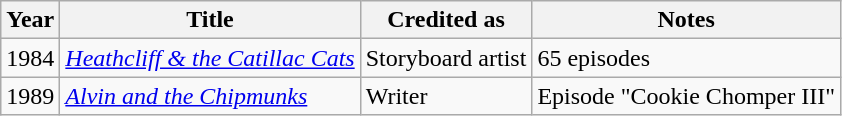<table class="wikitable">
<tr>
<th>Year</th>
<th>Title</th>
<th>Credited as</th>
<th>Notes</th>
</tr>
<tr>
<td>1984</td>
<td><em><a href='#'>Heathcliff & the Catillac Cats</a></em></td>
<td>Storyboard artist</td>
<td>65 episodes</td>
</tr>
<tr>
<td>1989</td>
<td><em><a href='#'>Alvin and the Chipmunks</a></em></td>
<td>Writer</td>
<td>Episode "Cookie Chomper III"</td>
</tr>
</table>
